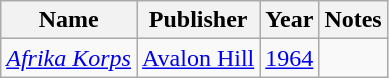<table class="wikitable">
<tr>
<th>Name</th>
<th>Publisher</th>
<th>Year</th>
<th>Notes</th>
</tr>
<tr>
<td><em><a href='#'>Afrika Korps</a></em></td>
<td><a href='#'>Avalon Hill</a></td>
<td><a href='#'>1964</a></td>
<td></td>
</tr>
</table>
